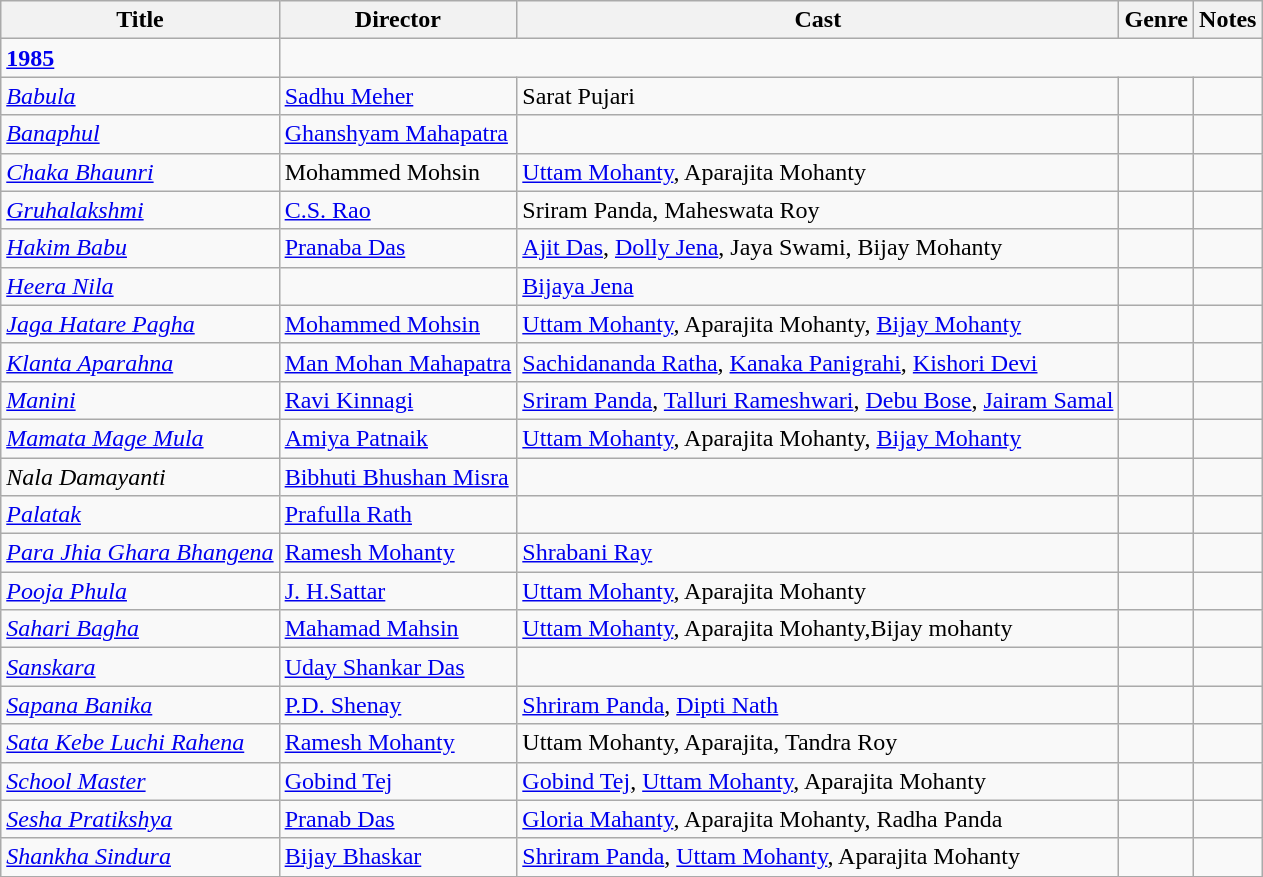<table class="wikitable sortable">
<tr>
<th>Title</th>
<th>Director</th>
<th>Cast</th>
<th>Genre</th>
<th>Notes</th>
</tr>
<tr>
<td><strong><a href='#'>1985</a></strong></td>
</tr>
<tr>
<td><em><a href='#'>Babula</a></em></td>
<td><a href='#'>Sadhu Meher</a></td>
<td>Sarat Pujari</td>
<td></td>
<td></td>
</tr>
<tr>
<td><em><a href='#'>Banaphul</a></em></td>
<td><a href='#'>Ghanshyam Mahapatra</a></td>
<td></td>
<td></td>
<td></td>
</tr>
<tr>
<td><em><a href='#'>Chaka Bhaunri</a></em></td>
<td>Mohammed Mohsin</td>
<td><a href='#'>Uttam Mohanty</a>, Aparajita Mohanty</td>
<td></td>
<td></td>
</tr>
<tr>
<td><em><a href='#'>Gruhalakshmi</a></em></td>
<td><a href='#'>C.S. Rao</a></td>
<td>Sriram Panda, Maheswata Roy</td>
<td></td>
<td></td>
</tr>
<tr>
<td><em><a href='#'>Hakim Babu</a></em></td>
<td><a href='#'>Pranaba Das</a></td>
<td><a href='#'>Ajit Das</a>, <a href='#'>Dolly Jena</a>, Jaya Swami, Bijay Mohanty</td>
<td></td>
<td></td>
</tr>
<tr>
<td><em><a href='#'>Heera Nila</a></em></td>
<td></td>
<td><a href='#'>Bijaya Jena</a></td>
<td></td>
<td></td>
</tr>
<tr>
<td><em><a href='#'>Jaga Hatare Pagha</a></em></td>
<td><a href='#'>Mohammed Mohsin</a></td>
<td><a href='#'>Uttam Mohanty</a>, Aparajita Mohanty, <a href='#'>Bijay Mohanty</a></td>
<td></td>
<td></td>
</tr>
<tr>
<td><em><a href='#'>Klanta Aparahna</a></em></td>
<td><a href='#'>Man Mohan Mahapatra</a></td>
<td><a href='#'>Sachidananda Ratha</a>, <a href='#'>Kanaka Panigrahi</a>, <a href='#'>Kishori Devi</a></td>
<td></td>
<td></td>
</tr>
<tr>
<td><em><a href='#'>Manini</a></em></td>
<td><a href='#'>Ravi Kinnagi</a></td>
<td><a href='#'>Sriram Panda</a>, <a href='#'>Talluri Rameshwari</a>, <a href='#'>Debu Bose</a>, <a href='#'>Jairam Samal</a></td>
<td></td>
<td></td>
</tr>
<tr>
<td><em><a href='#'>Mamata Mage Mula</a></em></td>
<td><a href='#'>Amiya Patnaik</a></td>
<td><a href='#'>Uttam Mohanty</a>, Aparajita Mohanty, <a href='#'>Bijay Mohanty</a></td>
<td></td>
<td></td>
</tr>
<tr>
<td><em>Nala Damayanti</em> </td>
<td><a href='#'>Bibhuti Bhushan Misra</a></td>
<td></td>
<td></td>
<td></td>
</tr>
<tr>
<td><em><a href='#'>Palatak</a></em></td>
<td><a href='#'>Prafulla Rath</a></td>
<td></td>
<td></td>
<td></td>
</tr>
<tr>
<td><em><a href='#'>Para Jhia Ghara Bhangena</a></em> </td>
<td><a href='#'>Ramesh Mohanty</a></td>
<td><a href='#'>Shrabani Ray</a></td>
<td></td>
<td></td>
</tr>
<tr>
<td><em><a href='#'>Pooja Phula</a></em> </td>
<td><a href='#'>J. H.Sattar</a></td>
<td><a href='#'>Uttam Mohanty</a>, Aparajita Mohanty</td>
<td></td>
<td></td>
</tr>
<tr>
<td><em><a href='#'>Sahari Bagha</a></em> </td>
<td><a href='#'>Mahamad Mahsin</a></td>
<td><a href='#'>Uttam Mohanty</a>, Aparajita Mohanty,Bijay mohanty</td>
<td></td>
<td></td>
</tr>
<tr>
<td><em><a href='#'>Sanskara</a></em></td>
<td><a href='#'>Uday Shankar Das</a></td>
<td></td>
<td></td>
<td></td>
</tr>
<tr>
<td><em><a href='#'>Sapana Banika</a></em> </td>
<td><a href='#'>P.D. Shenay</a></td>
<td><a href='#'>Shriram Panda</a>, <a href='#'>Dipti Nath</a></td>
<td></td>
<td></td>
</tr>
<tr>
<td><em><a href='#'>Sata Kebe Luchi Rahena</a></em> </td>
<td><a href='#'>Ramesh Mohanty</a></td>
<td>Uttam Mohanty, Aparajita, Tandra Roy</td>
<td></td>
<td></td>
</tr>
<tr>
<td><em><a href='#'>School Master</a></em> </td>
<td><a href='#'>Gobind Tej</a></td>
<td><a href='#'>Gobind Tej</a>, <a href='#'>Uttam Mohanty</a>, Aparajita Mohanty</td>
<td></td>
<td></td>
</tr>
<tr>
<td><em><a href='#'>Sesha Pratikshya</a></em></td>
<td><a href='#'>Pranab Das</a></td>
<td><a href='#'>Gloria Mahanty</a>, Aparajita Mohanty, Radha Panda</td>
<td></td>
<td></td>
</tr>
<tr>
<td><em><a href='#'>Shankha Sindura</a></em> </td>
<td><a href='#'>Bijay Bhaskar</a></td>
<td><a href='#'>Shriram Panda</a>, <a href='#'>Uttam Mohanty</a>, Aparajita Mohanty</td>
<td></td>
<td></td>
</tr>
<tr>
</tr>
</table>
